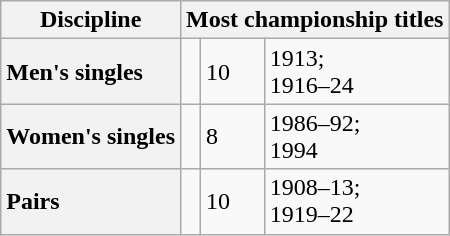<table class="wikitable unsortable" style="text-align:left">
<tr>
<th scope="col">Discipline</th>
<th colspan="3" scope="col">Most championship titles</th>
</tr>
<tr>
<th scope="row" style="text-align:left">Men's singles</th>
<td></td>
<td>10</td>
<td>1913;<br>1916–24</td>
</tr>
<tr>
<th scope="row" style="text-align:left">Women's singles</th>
<td></td>
<td>8</td>
<td>1986–92;<br>1994</td>
</tr>
<tr>
<th scope="row" style="text-align:left">Pairs</th>
<td></td>
<td>10</td>
<td>1908–13;<br>1919–22</td>
</tr>
</table>
